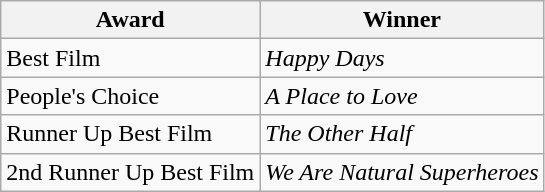<table class="wikitable">
<tr>
<th>Award</th>
<th>Winner</th>
</tr>
<tr>
<td>Best Film</td>
<td><em>Happy Days</em></td>
</tr>
<tr>
<td>People's Choice</td>
<td><em>A Place to Love</em></td>
</tr>
<tr>
<td>Runner Up Best Film</td>
<td><em>The Other Half</em></td>
</tr>
<tr>
<td>2nd Runner Up Best Film</td>
<td><em>We Are Natural Superheroes</em></td>
</tr>
</table>
